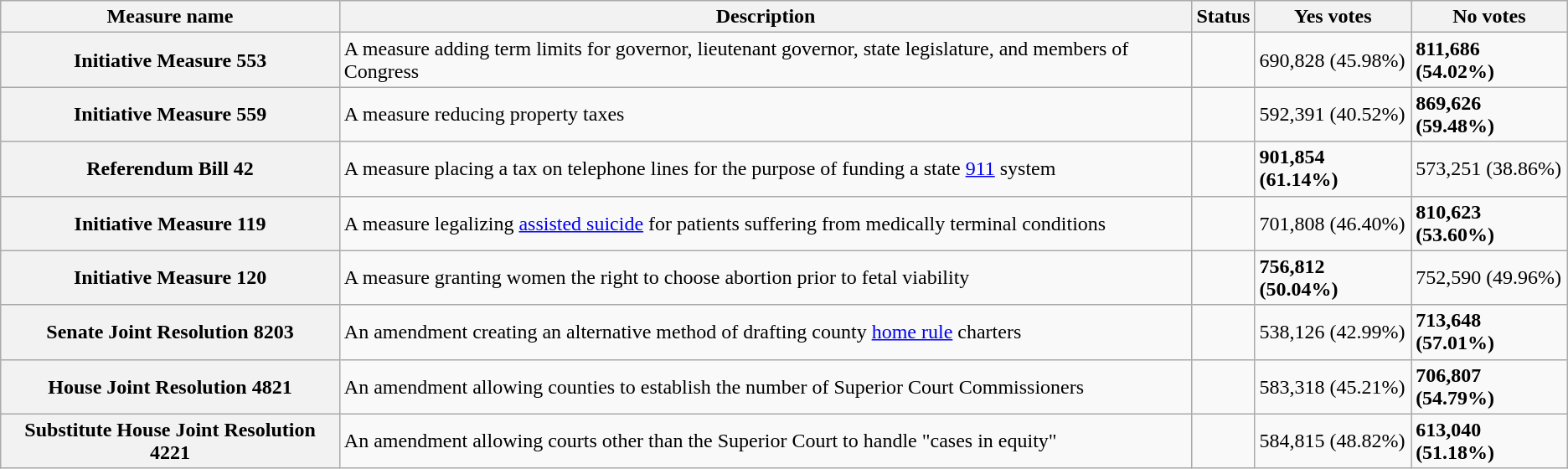<table class="wikitable sortable plainrowheaders">
<tr>
<th scope=col>Measure name</th>
<th scope=col class=unsortable>Description</th>
<th scope=col>Status</th>
<th scope=col>Yes votes</th>
<th scope=col>No votes</th>
</tr>
<tr>
<th scope=row>Initiative Measure 553</th>
<td>A measure adding term limits for governor, lieutenant governor, state legislature, and members of Congress</td>
<td></td>
<td>690,828 (45.98%)</td>
<td><strong>811,686 (54.02%)</strong></td>
</tr>
<tr>
<th scope=row>Initiative Measure 559</th>
<td>A measure reducing property taxes</td>
<td></td>
<td>592,391 (40.52%)</td>
<td><strong>869,626 (59.48%)</strong></td>
</tr>
<tr>
<th scope=row>Referendum Bill 42</th>
<td>A measure placing a tax on telephone lines for the purpose of funding a state <a href='#'>911</a> system</td>
<td></td>
<td><strong>901,854 (61.14%)</strong></td>
<td>573,251 (38.86%)</td>
</tr>
<tr>
<th scope=row>Initiative Measure 119</th>
<td>A measure legalizing <a href='#'>assisted suicide</a> for patients suffering from medically terminal conditions</td>
<td></td>
<td>701,808 (46.40%)</td>
<td><strong>810,623 (53.60%)</strong></td>
</tr>
<tr>
<th scope=row>Initiative Measure 120</th>
<td>A measure granting women the right to choose abortion prior to fetal viability</td>
<td></td>
<td><strong>756,812 (50.04%)</strong></td>
<td>752,590 (49.96%)</td>
</tr>
<tr>
<th scope=row>Senate Joint Resolution 8203</th>
<td>An amendment creating an alternative method of drafting county <a href='#'>home rule</a> charters</td>
<td></td>
<td>538,126 (42.99%)</td>
<td><strong>713,648 (57.01%)</strong></td>
</tr>
<tr>
<th scope=row>House Joint Resolution 4821</th>
<td>An amendment allowing counties to establish the number of Superior Court Commissioners</td>
<td></td>
<td>583,318 (45.21%)</td>
<td><strong>706,807 (54.79%)</strong></td>
</tr>
<tr>
<th scope=row>Substitute House Joint Resolution 4221</th>
<td>An amendment allowing courts other than the Superior Court to handle "cases in equity"</td>
<td></td>
<td>584,815 (48.82%)</td>
<td><strong>613,040 (51.18%)</strong></td>
</tr>
</table>
